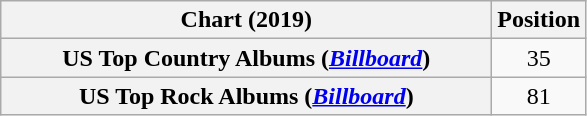<table class="wikitable plainrowheaders" style="text-align:center">
<tr>
<th scope="col" style="width:20em">Chart (2019)</th>
<th scope="col">Position</th>
</tr>
<tr>
<th scope="row">US Top Country Albums (<em><a href='#'>Billboard</a></em>)</th>
<td>35</td>
</tr>
<tr>
<th scope="row">US Top Rock Albums (<em><a href='#'>Billboard</a></em>)</th>
<td>81</td>
</tr>
</table>
